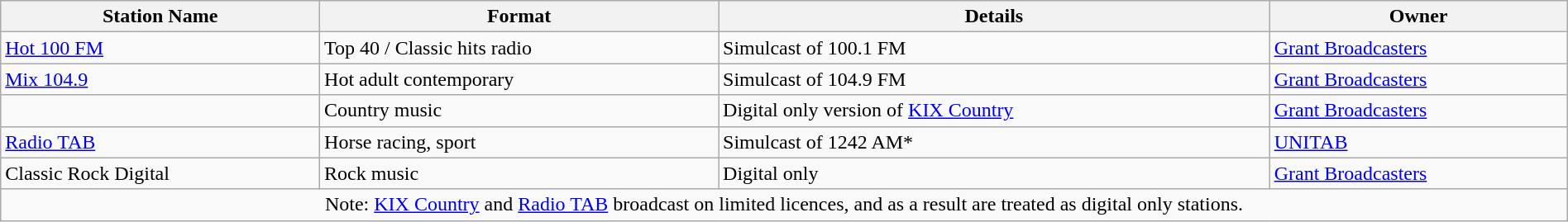<table class="wikitable" width="100%">
<tr>
<th>Station Name</th>
<th>Format</th>
<th>Details</th>
<th>Owner</th>
</tr>
<tr>
<td><a href='#'>Hot 100 FM</a></td>
<td>Top 40 / Classic hits radio</td>
<td>Simulcast of 100.1 FM</td>
<td><a href='#'>Grant Broadcasters</a></td>
</tr>
<tr>
<td><a href='#'>Mix 104.9</a></td>
<td>Hot adult contemporary</td>
<td>Simulcast of 104.9 FM</td>
<td><a href='#'>Grant Broadcasters</a></td>
</tr>
<tr>
<td></td>
<td>Country music</td>
<td>Digital only version of <a href='#'>KIX Country</a></td>
<td><a href='#'>Grant Broadcasters</a></td>
</tr>
<tr>
<td><a href='#'>Radio TAB</a></td>
<td>Horse racing, sport</td>
<td>Simulcast of 1242 AM*</td>
<td><a href='#'>UNITAB</a></td>
</tr>
<tr>
<td>Classic Rock Digital</td>
<td>Rock music</td>
<td>Digital only</td>
<td><a href='#'>Grant Broadcasters</a></td>
</tr>
<tr>
<td colspan="4" align="center">Note: <a href='#'>KIX Country</a> and <a href='#'>Radio TAB</a> broadcast on limited licences, and as a result are treated as digital only stations.</td>
</tr>
</table>
